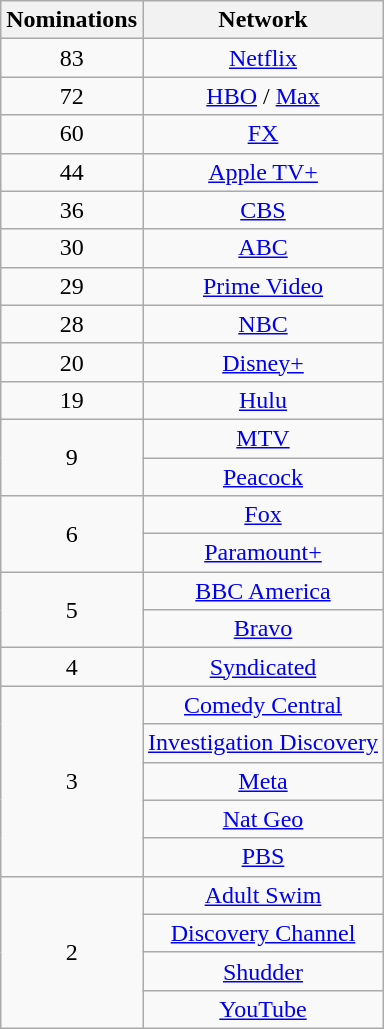<table class="wikitable sortable" style="text-align:center;">
<tr>
<th scope="col">Nominations</th>
<th scope="col">Network</th>
</tr>
<tr>
<td scope="row">83</td>
<td><a href='#'>Netflix</a></td>
</tr>
<tr>
<td scope="row">72</td>
<td><a href='#'>HBO</a> / <a href='#'>Max</a></td>
</tr>
<tr>
<td scope="row">60</td>
<td><a href='#'>FX</a></td>
</tr>
<tr>
<td scope="row">44</td>
<td><a href='#'>Apple TV+</a></td>
</tr>
<tr>
<td scope="row">36</td>
<td><a href='#'>CBS</a></td>
</tr>
<tr>
<td scope="row">30</td>
<td><a href='#'>ABC</a></td>
</tr>
<tr>
<td scope="row">29</td>
<td><a href='#'>Prime Video</a></td>
</tr>
<tr>
<td scope="row">28</td>
<td><a href='#'>NBC</a></td>
</tr>
<tr>
<td scope="row">20</td>
<td><a href='#'>Disney+</a></td>
</tr>
<tr>
<td scope="row">19</td>
<td><a href='#'>Hulu</a></td>
</tr>
<tr>
<td scope="row" rowspan="2">9</td>
<td><a href='#'>MTV</a></td>
</tr>
<tr>
<td><a href='#'>Peacock</a></td>
</tr>
<tr>
<td scope="row" rowspan="2">6</td>
<td><a href='#'>Fox</a></td>
</tr>
<tr>
<td><a href='#'>Paramount+</a></td>
</tr>
<tr>
<td scope="row" rowspan="2">5</td>
<td><a href='#'>BBC America</a></td>
</tr>
<tr>
<td><a href='#'>Bravo</a></td>
</tr>
<tr>
<td scope="row">4</td>
<td><a href='#'>Syndicated</a></td>
</tr>
<tr>
<td scope="row" rowspan="5">3</td>
<td><a href='#'>Comedy Central</a></td>
</tr>
<tr>
<td><a href='#'>Investigation Discovery</a></td>
</tr>
<tr>
<td><a href='#'>Meta</a></td>
</tr>
<tr>
<td><a href='#'>Nat Geo</a></td>
</tr>
<tr>
<td><a href='#'>PBS</a></td>
</tr>
<tr>
<td scope="row" rowspan="4">2</td>
<td><a href='#'>Adult Swim</a></td>
</tr>
<tr>
<td><a href='#'>Discovery Channel</a></td>
</tr>
<tr>
<td><a href='#'>Shudder</a></td>
</tr>
<tr>
<td><a href='#'>YouTube</a></td>
</tr>
</table>
